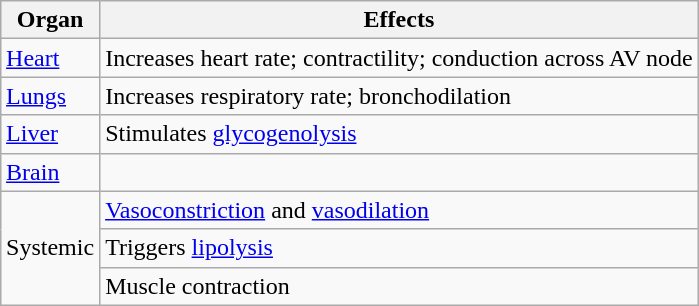<table class="wikitable" style="float:right; margin:1em">
<tr>
<th>Organ</th>
<th>Effects</th>
</tr>
<tr>
<td><a href='#'>Heart</a></td>
<td>Increases heart rate; contractility; conduction across AV node</td>
</tr>
<tr>
<td><a href='#'>Lungs</a></td>
<td>Increases respiratory rate; bronchodilation</td>
</tr>
<tr>
<td><a href='#'>Liver</a></td>
<td>Stimulates <a href='#'>glycogenolysis</a></td>
</tr>
<tr>
<td><a href='#'>Brain</a></td>
<td></td>
</tr>
<tr>
<td Rowspan=3>Systemic</td>
<td><a href='#'>Vasoconstriction</a> and <a href='#'>vasodilation</a></td>
</tr>
<tr>
<td>Triggers <a href='#'>lipolysis</a></td>
</tr>
<tr>
<td>Muscle contraction</td>
</tr>
</table>
